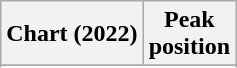<table class="wikitable sortable plainrowheaders" style="text-align:center">
<tr>
<th scope="col">Chart (2022)</th>
<th scope="col">Peak<br>position</th>
</tr>
<tr>
</tr>
<tr>
</tr>
<tr>
</tr>
<tr>
</tr>
</table>
